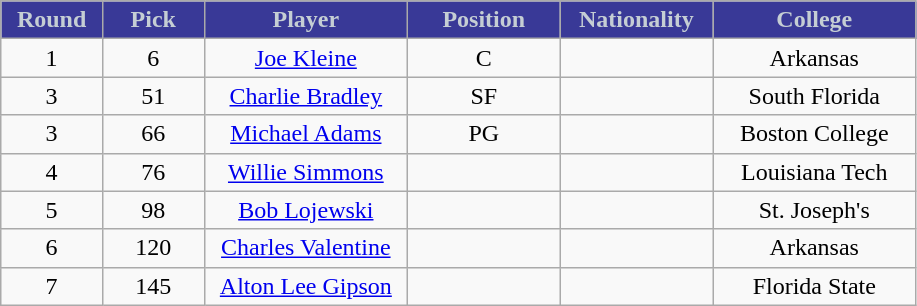<table class="wikitable sortable sortable">
<tr>
<th style="background:#393997; color:#c5ced4" width="10%">Round</th>
<th style="background:#393997; color:#c5ced4" width="10%">Pick</th>
<th style="background:#393997; color:#c5ced4" width="20%">Player</th>
<th style="background:#393997; color:#c5ced4" width="15%">Position</th>
<th style="background:#393997; color:#c5ced4" width="15%">Nationality</th>
<th style="background:#393997; color:#c5ced4" width="20%">College</th>
</tr>
<tr style="text-align: center">
<td>1</td>
<td>6</td>
<td><a href='#'>Joe Kleine</a></td>
<td>C</td>
<td></td>
<td>Arkansas</td>
</tr>
<tr style="text-align: center">
<td>3</td>
<td>51</td>
<td><a href='#'>Charlie Bradley</a></td>
<td>SF</td>
<td></td>
<td>South Florida</td>
</tr>
<tr style="text-align: center">
<td>3</td>
<td>66</td>
<td><a href='#'>Michael Adams</a></td>
<td>PG</td>
<td></td>
<td>Boston College</td>
</tr>
<tr style="text-align: center">
<td>4</td>
<td>76</td>
<td><a href='#'>Willie Simmons</a></td>
<td></td>
<td></td>
<td>Louisiana Tech</td>
</tr>
<tr style="text-align: center">
<td>5</td>
<td>98</td>
<td><a href='#'>Bob Lojewski</a></td>
<td></td>
<td></td>
<td>St. Joseph's</td>
</tr>
<tr style="text-align: center">
<td>6</td>
<td>120</td>
<td><a href='#'>Charles Valentine</a></td>
<td></td>
<td></td>
<td>Arkansas</td>
</tr>
<tr style="text-align: center">
<td>7</td>
<td>145</td>
<td><a href='#'>Alton Lee Gipson</a></td>
<td></td>
<td></td>
<td>Florida State</td>
</tr>
</table>
